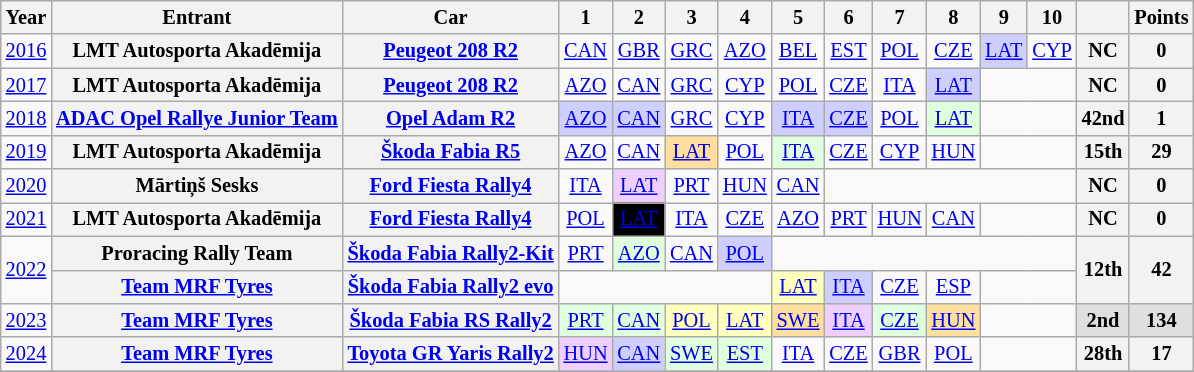<table class="wikitable" style="text-align:center; font-size:85%">
<tr>
<th>Year</th>
<th>Entrant</th>
<th>Car</th>
<th>1</th>
<th>2</th>
<th>3</th>
<th>4</th>
<th>5</th>
<th>6</th>
<th>7</th>
<th>8</th>
<th>9</th>
<th>10</th>
<th></th>
<th>Points</th>
</tr>
<tr>
<td><a href='#'>2016</a></td>
<th nowrap>LMT Autosporta Akadēmija</th>
<th nowrap><a href='#'>Peugeot 208 R2</a></th>
<td><a href='#'>CAN</a></td>
<td><a href='#'>GBR</a></td>
<td><a href='#'>GRC</a></td>
<td><a href='#'>AZO</a></td>
<td><a href='#'>BEL</a></td>
<td><a href='#'>EST</a></td>
<td><a href='#'>POL</a></td>
<td><a href='#'>CZE</a></td>
<td style="background:#CFCFFF"><a href='#'>LAT</a><br></td>
<td><a href='#'>CYP</a></td>
<th>NC</th>
<th>0</th>
</tr>
<tr>
<td><a href='#'>2017</a></td>
<th nowrap>LMT Autosporta Akadēmija</th>
<th nowrap><a href='#'>Peugeot 208 R2</a></th>
<td><a href='#'>AZO</a></td>
<td><a href='#'>CAN</a></td>
<td><a href='#'>GRC</a></td>
<td><a href='#'>CYP</a></td>
<td><a href='#'>POL</a></td>
<td><a href='#'>CZE</a></td>
<td><a href='#'>ITA</a></td>
<td style="background:#CFCFFF"><a href='#'>LAT</a><br></td>
<td colspan=2></td>
<th>NC</th>
<th>0</th>
</tr>
<tr>
<td><a href='#'>2018</a></td>
<th nowrap><a href='#'>ADAC Opel Rallye Junior Team</a></th>
<th nowrap><a href='#'>Opel Adam R2</a></th>
<td style="background:#CFCFFF"><a href='#'>AZO</a><br></td>
<td style="background:#CFCFFF"><a href='#'>CAN</a><br></td>
<td><a href='#'>GRC</a></td>
<td><a href='#'>CYP</a></td>
<td style="background:#CFCFFF"><a href='#'>ITA</a><br></td>
<td style="background:#CFCFFF"><a href='#'>CZE</a><br></td>
<td><a href='#'>POL</a></td>
<td style="background:#DFFFDF"><a href='#'>LAT</a><br></td>
<td colspan=2></td>
<th>42nd</th>
<th>1</th>
</tr>
<tr>
<td><a href='#'>2019</a></td>
<th nowrap>LMT Autosporta Akadēmija</th>
<th nowrap><a href='#'>Škoda Fabia R5</a></th>
<td><a href='#'>AZO</a></td>
<td><a href='#'>CAN</a></td>
<td style="background:#FFDF9F"><a href='#'>LAT</a><br></td>
<td><a href='#'>POL</a></td>
<td style="background:#DFFFDF"><a href='#'>ITA</a><br></td>
<td><a href='#'>CZE</a></td>
<td><a href='#'>CYP</a></td>
<td><a href='#'>HUN</a></td>
<td colspan=2></td>
<th>15th</th>
<th>29</th>
</tr>
<tr>
<td><a href='#'>2020</a></td>
<th nowrap>Mārtiņš Sesks</th>
<th nowrap><a href='#'>Ford Fiesta Rally4</a></th>
<td><a href='#'>ITA</a></td>
<td style="background:#EFCFFF"><a href='#'>LAT</a><br></td>
<td><a href='#'>PRT</a></td>
<td><a href='#'>HUN</a></td>
<td><a href='#'>CAN</a></td>
<td colspan=5></td>
<th>NC</th>
<th>0</th>
</tr>
<tr>
<td><a href='#'>2021</a></td>
<th nowrap>LMT Autosporta Akadēmija</th>
<th nowrap><a href='#'>Ford Fiesta Rally4</a></th>
<td><a href='#'>POL</a></td>
<td style="background:#000000; color:#ffffff"><a href='#'>LAT</a><br></td>
<td><a href='#'>ITA</a></td>
<td><a href='#'>CZE</a></td>
<td><a href='#'>AZO</a></td>
<td><a href='#'>PRT</a></td>
<td><a href='#'>HUN</a></td>
<td><a href='#'>CAN</a></td>
<td colspan=2></td>
<th>NC</th>
<th>0</th>
</tr>
<tr>
<td rowspan="2"><a href='#'>2022</a></td>
<th nowrap>Proracing Rally Team</th>
<th nowrap><a href='#'>Škoda Fabia Rally2-Kit</a></th>
<td><a href='#'>PRT</a></td>
<td style="background:#DFFFDF"><a href='#'>AZO</a><br></td>
<td><a href='#'>CAN</a></td>
<td style="background:#CFCFFF"><a href='#'>POL</a><br></td>
<td colspan=6></td>
<th rowspan="2">12th</th>
<th rowspan="2">42</th>
</tr>
<tr>
<th nowrap><a href='#'>Team MRF Tyres</a></th>
<th nowrap><a href='#'>Škoda Fabia Rally2 evo</a></th>
<td colspan=4></td>
<td style="background:#ffffbf"><a href='#'>LAT</a><br></td>
<td style="background:#CFCFFF"><a href='#'>ITA</a><br></td>
<td><a href='#'>CZE</a></td>
<td><a href='#'>ESP</a></td>
<td colspan=2></td>
</tr>
<tr>
<td><a href='#'>2023</a></td>
<th nowrap><a href='#'>Team MRF Tyres</a></th>
<th nowrap><a href='#'>Škoda Fabia RS Rally2</a></th>
<td style="background:#DFFFDF"><a href='#'>PRT</a><br></td>
<td style="background:#DFFFDF"><a href='#'>CAN</a><br></td>
<td style="background:#ffffbf"><a href='#'>POL</a><br></td>
<td style="background:#ffffbf"><a href='#'>LAT</a><br></td>
<td style="background:#FFDF9F"><a href='#'>SWE</a><br></td>
<td style="background:#EFCFFF"><a href='#'>ITA</a><br></td>
<td style="background:#DFFFDF"><a href='#'>CZE</a><br></td>
<td style="background:#FFDF9F"><a href='#'>HUN</a><br></td>
<td colspan=2></td>
<th style="background:#dfdfdf">2nd</th>
<th style="background:#dfdfdf">134</th>
</tr>
<tr>
<td><a href='#'>2024</a></td>
<th nowrap><a href='#'>Team MRF Tyres</a></th>
<th nowrap><a href='#'>Toyota GR Yaris Rally2</a></th>
<td style="background:#EFCFFF"><a href='#'>HUN</a><br></td>
<td style="background:#CFCFFF"><a href='#'>CAN</a><br></td>
<td style="background:#DFFFDF"><a href='#'>SWE</a><br></td>
<td style="background:#DFFFDF"><a href='#'>EST</a><br></td>
<td><a href='#'>ITA</a></td>
<td><a href='#'>CZE</a></td>
<td><a href='#'>GBR</a></td>
<td><a href='#'>POL</a></td>
<td colspan=2></td>
<th>28th</th>
<th>17</th>
</tr>
<tr>
</tr>
</table>
